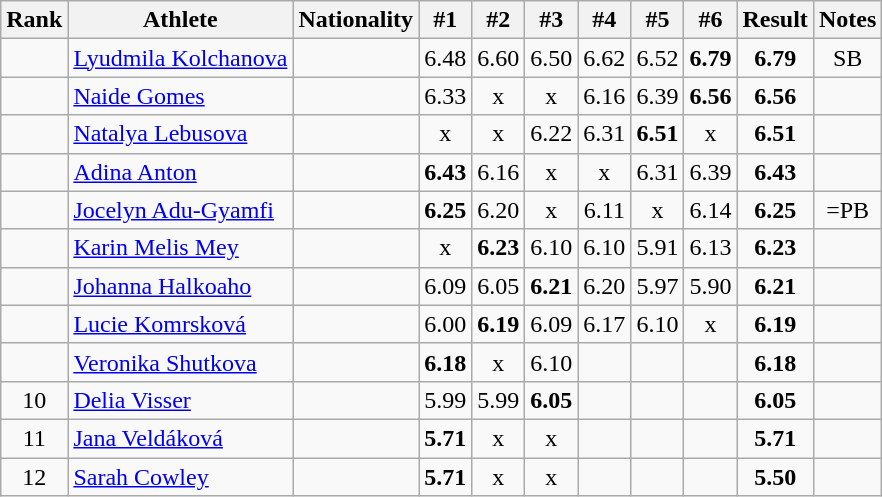<table class="wikitable sortable" style="text-align:center">
<tr>
<th>Rank</th>
<th>Athlete</th>
<th>Nationality</th>
<th>#1</th>
<th>#2</th>
<th>#3</th>
<th>#4</th>
<th>#5</th>
<th>#6</th>
<th>Result</th>
<th>Notes</th>
</tr>
<tr>
<td></td>
<td align="left"><a href='#'>Lyudmila Kolchanova</a></td>
<td align=left></td>
<td>6.48</td>
<td>6.60</td>
<td>6.50</td>
<td>6.62</td>
<td>6.52</td>
<td><strong>6.79</strong></td>
<td><strong>6.79</strong></td>
<td>SB</td>
</tr>
<tr>
<td></td>
<td align="left"><a href='#'>Naide Gomes</a></td>
<td align=left></td>
<td>6.33</td>
<td>x</td>
<td>x</td>
<td>6.16</td>
<td>6.39</td>
<td><strong>6.56</strong></td>
<td><strong>6.56</strong></td>
<td></td>
</tr>
<tr>
<td></td>
<td align="left"><a href='#'>Natalya Lebusova</a></td>
<td align=left></td>
<td>x</td>
<td>x</td>
<td>6.22</td>
<td>6.31</td>
<td><strong>6.51</strong></td>
<td>x</td>
<td><strong>6.51</strong></td>
<td></td>
</tr>
<tr>
<td></td>
<td align="left"><a href='#'>Adina Anton</a></td>
<td align=left></td>
<td><strong>6.43</strong></td>
<td>6.16</td>
<td>x</td>
<td>x</td>
<td>6.31</td>
<td>6.39</td>
<td><strong>6.43</strong></td>
<td></td>
</tr>
<tr>
<td></td>
<td align="left"><a href='#'>Jocelyn Adu-Gyamfi</a></td>
<td align=left></td>
<td><strong>6.25</strong></td>
<td>6.20</td>
<td>x</td>
<td>6.11</td>
<td>x</td>
<td>6.14</td>
<td><strong>6.25</strong></td>
<td>=PB</td>
</tr>
<tr>
<td></td>
<td align="left"><a href='#'>Karin Melis Mey</a></td>
<td align=left></td>
<td>x</td>
<td><strong>6.23</strong></td>
<td>6.10</td>
<td>6.10</td>
<td>5.91</td>
<td>6.13</td>
<td><strong>6.23</strong></td>
<td></td>
</tr>
<tr>
<td></td>
<td align="left"><a href='#'>Johanna Halkoaho</a></td>
<td align=left></td>
<td>6.09</td>
<td>6.05</td>
<td><strong>6.21</strong></td>
<td>6.20</td>
<td>5.97</td>
<td>5.90</td>
<td><strong>6.21</strong></td>
<td></td>
</tr>
<tr>
<td></td>
<td align="left"><a href='#'>Lucie Komrsková</a></td>
<td align=left></td>
<td>6.00</td>
<td><strong>6.19</strong></td>
<td>6.09</td>
<td>6.17</td>
<td>6.10</td>
<td>x</td>
<td><strong>6.19</strong></td>
<td></td>
</tr>
<tr>
<td></td>
<td align="left"><a href='#'>Veronika Shutkova</a></td>
<td align=left></td>
<td><strong>6.18</strong></td>
<td>x</td>
<td>6.10</td>
<td></td>
<td></td>
<td></td>
<td><strong>6.18</strong></td>
<td></td>
</tr>
<tr>
<td>10</td>
<td align="left"><a href='#'>Delia Visser</a></td>
<td align=left></td>
<td>5.99</td>
<td>5.99</td>
<td><strong>6.05</strong></td>
<td></td>
<td></td>
<td></td>
<td><strong>6.05</strong></td>
<td></td>
</tr>
<tr>
<td>11</td>
<td align="left"><a href='#'>Jana Veldáková</a></td>
<td align=left></td>
<td><strong>5.71</strong></td>
<td>x</td>
<td>x</td>
<td></td>
<td></td>
<td></td>
<td><strong>5.71</strong></td>
<td></td>
</tr>
<tr>
<td>12</td>
<td align="left"><a href='#'>Sarah Cowley</a></td>
<td align=left></td>
<td><strong>5.71</strong></td>
<td>x</td>
<td>x</td>
<td></td>
<td></td>
<td></td>
<td><strong>5.50</strong></td>
<td></td>
</tr>
</table>
